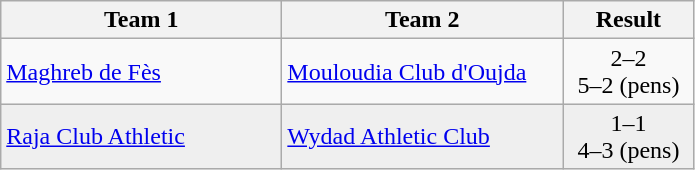<table class="wikitable">
<tr>
<th width="180">Team 1</th>
<th width="180">Team 2</th>
<th width="80">Result</th>
</tr>
<tr>
<td><a href='#'>Maghreb de Fès</a></td>
<td><a href='#'>Mouloudia Club d'Oujda</a></td>
<td align="center">2–2<br>5–2 (pens)</td>
</tr>
<tr style="background:#EFEFEF">
<td><a href='#'>Raja Club Athletic</a></td>
<td><a href='#'>Wydad Athletic Club</a></td>
<td align="center">1–1<br>4–3 (pens)</td>
</tr>
</table>
